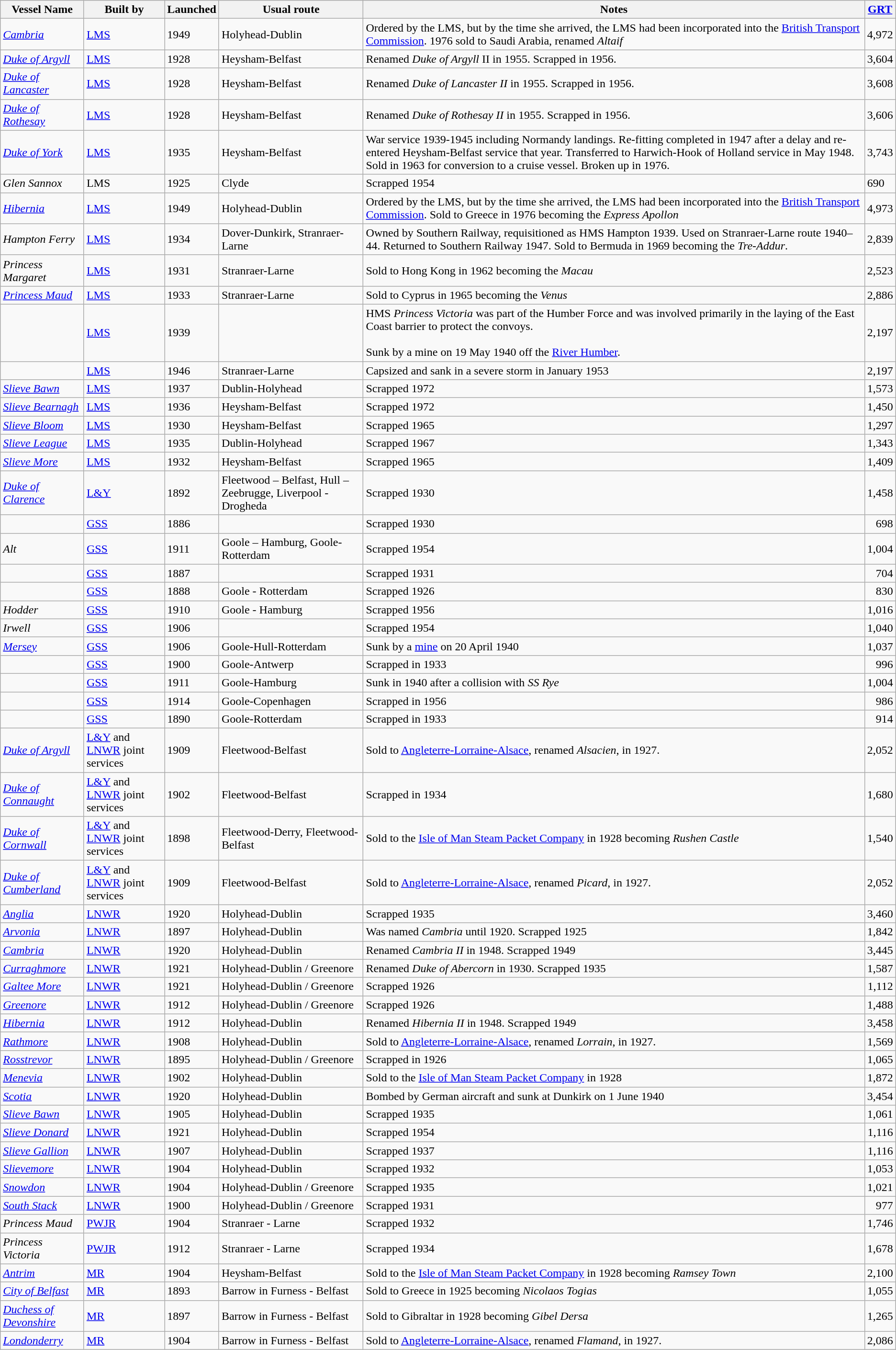<table class="sortable wikitable">
<tr>
<th>Vessel Name</th>
<th>Built by</th>
<th>Launched</th>
<th>Usual route</th>
<th>Notes</th>
<th><a href='#'>GRT</a></th>
</tr>
<tr>
<td><em><a href='#'>Cambria</a></em></td>
<td><a href='#'>LMS</a></td>
<td>1949</td>
<td>Holyhead-Dublin</td>
<td>Ordered by the LMS, but by the time she arrived, the LMS had been incorporated into the <a href='#'>British Transport Commission</a>. 1976 sold to Saudi Arabia, renamed <em>Altaif</em></td>
<td align="right">4,972</td>
</tr>
<tr>
<td><em><a href='#'>Duke of Argyll</a></em></td>
<td><a href='#'>LMS</a></td>
<td>1928</td>
<td>Heysham-Belfast</td>
<td>Renamed <em>Duke of Argyll</em> II in 1955. Scrapped in 1956.</td>
<td align="right">3,604</td>
</tr>
<tr>
<td><em><a href='#'>Duke of Lancaster</a></em></td>
<td><a href='#'>LMS</a></td>
<td>1928</td>
<td>Heysham-Belfast</td>
<td>Renamed <em>Duke of Lancaster II</em> in 1955. Scrapped in 1956.</td>
<td align="right">3,608</td>
</tr>
<tr>
<td><em><a href='#'>Duke of Rothesay</a></em></td>
<td><a href='#'>LMS</a></td>
<td>1928</td>
<td>Heysham-Belfast</td>
<td>Renamed <em>Duke of Rothesay II</em> in 1955. Scrapped in 1956.</td>
<td align="right">3,606</td>
</tr>
<tr>
<td><em><a href='#'>Duke of York</a></em></td>
<td><a href='#'>LMS</a></td>
<td>1935</td>
<td>Heysham-Belfast</td>
<td>War service 1939-1945 including Normandy landings. Re-fitting completed in 1947 after a delay and re-entered Heysham-Belfast service that year. Transferred to Harwich-Hook of Holland service in May 1948. Sold in 1963 for conversion to a cruise vessel. Broken up in 1976.</td>
<td align="right">3,743</td>
</tr>
<tr>
<td><em>Glen Sannox</em></td>
<td>LMS</td>
<td>1925</td>
<td>Clyde</td>
<td>Scrapped 1954</td>
<td>690</td>
</tr>
<tr>
<td><em><a href='#'>Hibernia</a></em></td>
<td><a href='#'>LMS</a></td>
<td>1949</td>
<td>Holyhead-Dublin</td>
<td>Ordered by the LMS, but by the time she arrived, the LMS had been incorporated into the <a href='#'>British Transport Commission</a>. Sold to Greece in 1976 becoming the <em>Express Apollon</em></td>
<td align="right">4,973</td>
</tr>
<tr>
<td><em>Hampton Ferry</em></td>
<td><a href='#'>LMS</a></td>
<td>1934</td>
<td>Dover-Dunkirk, Stranraer-Larne</td>
<td>Owned by Southern Railway, requisitioned as HMS Hampton 1939. Used on Stranraer-Larne route 1940–44.  Returned to Southern Railway 1947.  Sold to Bermuda in 1969 becoming the <em>Tre-Addur</em>.</td>
<td align="right">2,839</td>
</tr>
<tr>
<td><em>Princess Margaret</em></td>
<td><a href='#'>LMS</a></td>
<td>1931</td>
<td>Stranraer-Larne</td>
<td>Sold to Hong Kong in 1962 becoming the <em>Macau</em></td>
<td align="right">2,523</td>
</tr>
<tr>
<td><em><a href='#'>Princess Maud</a></em></td>
<td><a href='#'>LMS</a></td>
<td>1933</td>
<td>Stranraer-Larne</td>
<td>Sold to Cyprus in 1965 becoming the <em>Venus</em></td>
<td align="right">2,886</td>
</tr>
<tr>
<td></td>
<td><a href='#'>LMS</a></td>
<td>1939</td>
<td></td>
<td>HMS <em>Princess Victoria</em> was part of the Humber Force and was involved primarily in the laying of the East Coast barrier to protect the convoys.<br><br>Sunk by a mine on 19 May 1940 off the <a href='#'>River Humber</a>.</td>
<td align="right">2,197</td>
</tr>
<tr>
<td></td>
<td><a href='#'>LMS</a></td>
<td>1946</td>
<td>Stranraer-Larne</td>
<td>Capsized and sank in a severe storm in January 1953</td>
<td align="right">2,197</td>
</tr>
<tr>
<td><em><a href='#'>Slieve Bawn</a></em></td>
<td><a href='#'>LMS</a></td>
<td>1937</td>
<td>Dublin-Holyhead</td>
<td>Scrapped 1972</td>
<td align="right">1,573</td>
</tr>
<tr>
<td><em><a href='#'>Slieve Bearnagh</a></em></td>
<td><a href='#'>LMS</a></td>
<td>1936</td>
<td>Heysham-Belfast</td>
<td>Scrapped 1972</td>
<td align="right">1,450</td>
</tr>
<tr>
<td><em><a href='#'>Slieve Bloom</a></em></td>
<td><a href='#'>LMS</a></td>
<td>1930</td>
<td>Heysham-Belfast</td>
<td>Scrapped 1965</td>
<td align="right">1,297</td>
</tr>
<tr>
<td><em><a href='#'>Slieve League</a></em></td>
<td><a href='#'>LMS</a></td>
<td>1935</td>
<td>Dublin-Holyhead</td>
<td>Scrapped 1967</td>
<td align="right">1,343</td>
</tr>
<tr>
<td><em><a href='#'>Slieve More</a></em></td>
<td><a href='#'>LMS</a></td>
<td>1932</td>
<td>Heysham-Belfast</td>
<td>Scrapped 1965</td>
<td align="right">1,409</td>
</tr>
<tr>
<td><em><a href='#'>Duke of Clarence</a></em></td>
<td><a href='#'>L&Y</a></td>
<td>1892</td>
<td>Fleetwood – Belfast, Hull – Zeebrugge, Liverpool - Drogheda</td>
<td>Scrapped 1930</td>
<td align="right">1,458</td>
</tr>
<tr>
<td></td>
<td><a href='#'>GSS</a></td>
<td>1886</td>
<td></td>
<td>Scrapped 1930</td>
<td align="right">698</td>
</tr>
<tr>
<td><em>Alt</em></td>
<td><a href='#'>GSS</a></td>
<td>1911</td>
<td>Goole – Hamburg, Goole-Rotterdam</td>
<td>Scrapped 1954</td>
<td align="right">1,004</td>
</tr>
<tr>
<td></td>
<td><a href='#'>GSS</a></td>
<td>1887</td>
<td></td>
<td>Scrapped 1931</td>
<td align="right">704</td>
</tr>
<tr>
<td></td>
<td><a href='#'>GSS</a></td>
<td>1888</td>
<td>Goole - Rotterdam</td>
<td>Scrapped 1926</td>
<td align="right">830</td>
</tr>
<tr>
<td><em>Hodder</em></td>
<td><a href='#'>GSS</a></td>
<td>1910</td>
<td>Goole - Hamburg</td>
<td>Scrapped 1956</td>
<td align="right">1,016</td>
</tr>
<tr>
<td><em>Irwell</em></td>
<td><a href='#'>GSS</a></td>
<td>1906</td>
<td></td>
<td>Scrapped 1954</td>
<td align="right">1,040</td>
</tr>
<tr>
<td><em><a href='#'>Mersey</a></em></td>
<td><a href='#'>GSS</a></td>
<td>1906</td>
<td>Goole-Hull-Rotterdam</td>
<td>Sunk by a <a href='#'>mine</a> on 20 April 1940</td>
<td align="right">1,037</td>
</tr>
<tr>
<td></td>
<td><a href='#'>GSS</a></td>
<td>1900</td>
<td>Goole-Antwerp</td>
<td>Scrapped in 1933</td>
<td align="right">996</td>
</tr>
<tr>
<td></td>
<td><a href='#'>GSS</a></td>
<td>1911</td>
<td>Goole-Hamburg</td>
<td>Sunk in 1940 after a collision with <em>SS Rye</em></td>
<td align="right">1,004</td>
</tr>
<tr>
<td></td>
<td><a href='#'>GSS</a></td>
<td>1914</td>
<td>Goole-Copenhagen</td>
<td>Scrapped in 1956</td>
<td align="right">986</td>
</tr>
<tr>
<td></td>
<td><a href='#'>GSS</a></td>
<td>1890</td>
<td>Goole-Rotterdam</td>
<td>Scrapped in 1933</td>
<td align="right">914</td>
</tr>
<tr>
<td><em><a href='#'>Duke of Argyll</a></em></td>
<td><a href='#'>L&Y</a> and <a href='#'>LNWR</a> joint services</td>
<td>1909</td>
<td>Fleetwood-Belfast</td>
<td>Sold to <a href='#'>Angleterre-Lorraine-Alsace</a>, renamed <em>Alsacien</em>, in 1927.</td>
<td align="right">2,052</td>
</tr>
<tr>
<td><em><a href='#'>Duke of Connaught</a></em></td>
<td><a href='#'>L&Y</a> and <a href='#'>LNWR</a> joint services</td>
<td>1902</td>
<td>Fleetwood-Belfast</td>
<td>Scrapped in 1934</td>
<td align="right">1,680</td>
</tr>
<tr>
<td><em><a href='#'>Duke of Cornwall</a></em></td>
<td><a href='#'>L&Y</a> and <a href='#'>LNWR</a> joint services</td>
<td>1898</td>
<td>Fleetwood-Derry, Fleetwood-Belfast</td>
<td>Sold to the <a href='#'>Isle of Man Steam Packet Company</a> in 1928 becoming <em>Rushen Castle</em></td>
<td align="right">1,540</td>
</tr>
<tr>
<td><em><a href='#'>Duke of Cumberland</a></em></td>
<td><a href='#'>L&Y</a> and <a href='#'>LNWR</a> joint services</td>
<td>1909</td>
<td>Fleetwood-Belfast</td>
<td>Sold to <a href='#'>Angleterre-Lorraine-Alsace</a>, renamed <em>Picard</em>, in 1927.</td>
<td align="right">2,052</td>
</tr>
<tr>
<td><em><a href='#'>Anglia</a></em></td>
<td><a href='#'>LNWR</a></td>
<td>1920</td>
<td>Holyhead-Dublin</td>
<td>Scrapped 1935</td>
<td align="right">3,460</td>
</tr>
<tr>
<td><em><a href='#'>Arvonia</a></em></td>
<td><a href='#'>LNWR</a></td>
<td>1897</td>
<td>Holyhead-Dublin</td>
<td>Was named <em>Cambria</em> until 1920. Scrapped 1925</td>
<td align="right">1,842</td>
</tr>
<tr>
<td><em><a href='#'>Cambria</a></em></td>
<td><a href='#'>LNWR</a></td>
<td>1920</td>
<td>Holyhead-Dublin</td>
<td>Renamed <em>Cambria II</em> in 1948. Scrapped 1949</td>
<td align="right">3,445</td>
</tr>
<tr>
<td><em><a href='#'>Curraghmore</a></em></td>
<td><a href='#'>LNWR</a></td>
<td>1921</td>
<td>Holyhead-Dublin / Greenore</td>
<td>Renamed <em>Duke of Abercorn</em> in 1930. Scrapped 1935</td>
<td align="right">1,587</td>
</tr>
<tr>
<td><em><a href='#'>Galtee More</a></em></td>
<td><a href='#'>LNWR</a></td>
<td>1921</td>
<td>Holyhead-Dublin / Greenore</td>
<td>Scrapped 1926</td>
<td align="right">1,112</td>
</tr>
<tr>
<td><em><a href='#'>Greenore</a></em></td>
<td><a href='#'>LNWR</a></td>
<td>1912</td>
<td>Holyhead-Dublin / Greenore</td>
<td>Scrapped 1926</td>
<td align="right">1,488</td>
</tr>
<tr>
<td><em><a href='#'>Hibernia</a></em></td>
<td><a href='#'>LNWR</a></td>
<td>1912</td>
<td>Holyhead-Dublin</td>
<td>Renamed <em>Hibernia II</em> in 1948. Scrapped 1949</td>
<td align="right">3,458</td>
</tr>
<tr>
<td><em><a href='#'>Rathmore</a></em></td>
<td><a href='#'>LNWR</a></td>
<td>1908</td>
<td>Holyhead-Dublin</td>
<td>Sold to <a href='#'>Angleterre-Lorraine-Alsace</a>, renamed <em>Lorrain</em>, in 1927.</td>
<td align="right">1,569</td>
</tr>
<tr>
<td><em><a href='#'>Rosstrevor</a></em></td>
<td><a href='#'>LNWR</a></td>
<td>1895</td>
<td>Holyhead-Dublin / Greenore</td>
<td>Scrapped in 1926</td>
<td align="right">1,065</td>
</tr>
<tr>
<td><em><a href='#'>Menevia</a></em></td>
<td><a href='#'>LNWR</a></td>
<td>1902</td>
<td>Holyhead-Dublin</td>
<td>Sold to the <a href='#'>Isle of Man Steam Packet Company</a> in 1928</td>
<td align="right">1,872</td>
</tr>
<tr>
<td><em><a href='#'>Scotia</a></em></td>
<td><a href='#'>LNWR</a></td>
<td>1920</td>
<td>Holyhead-Dublin</td>
<td>Bombed by German aircraft and sunk at Dunkirk on 1 June 1940</td>
<td align="right">3,454</td>
</tr>
<tr>
<td><em><a href='#'>Slieve Bawn</a></em></td>
<td><a href='#'>LNWR</a></td>
<td>1905</td>
<td>Holyhead-Dublin</td>
<td>Scrapped 1935</td>
<td align="right">1,061</td>
</tr>
<tr>
<td><em><a href='#'>Slieve Donard</a></em></td>
<td><a href='#'>LNWR</a></td>
<td>1921</td>
<td>Holyhead-Dublin</td>
<td>Scrapped 1954</td>
<td align="right">1,116</td>
</tr>
<tr>
<td><em><a href='#'>Slieve Gallion</a></em></td>
<td><a href='#'>LNWR</a></td>
<td>1907</td>
<td>Holyhead-Dublin</td>
<td>Scrapped 1937</td>
<td align="right">1,116</td>
</tr>
<tr>
<td><em><a href='#'>Slievemore</a></em></td>
<td><a href='#'>LNWR</a></td>
<td>1904</td>
<td>Holyhead-Dublin</td>
<td>Scrapped 1932</td>
<td align="right">1,053</td>
</tr>
<tr>
<td><em><a href='#'>Snowdon</a></em></td>
<td><a href='#'>LNWR</a></td>
<td>1904</td>
<td>Holyhead-Dublin / Greenore</td>
<td>Scrapped 1935</td>
<td align="right">1,021</td>
</tr>
<tr>
<td><em><a href='#'>South Stack</a></em></td>
<td><a href='#'>LNWR</a></td>
<td>1900</td>
<td>Holyhead-Dublin / Greenore</td>
<td>Scrapped 1931</td>
<td align="right">977</td>
</tr>
<tr>
<td><em>Princess Maud</em></td>
<td><a href='#'>PWJR</a></td>
<td>1904</td>
<td>Stranraer - Larne</td>
<td>Scrapped 1932</td>
<td align="right">1,746</td>
</tr>
<tr>
<td><em>Princess Victoria</em></td>
<td><a href='#'>PWJR</a></td>
<td>1912</td>
<td>Stranraer - Larne</td>
<td>Scrapped 1934</td>
<td align="right">1,678</td>
</tr>
<tr>
<td><a href='#'><em>Antrim</em></a></td>
<td><a href='#'>MR</a></td>
<td>1904</td>
<td>Heysham-Belfast</td>
<td>Sold to the <a href='#'>Isle of Man Steam Packet Company</a> in 1928 becoming <em>Ramsey Town</em></td>
<td align="right">2,100</td>
</tr>
<tr>
<td><a href='#'><em>City of Belfast</em></a></td>
<td><a href='#'>MR</a></td>
<td>1893</td>
<td>Barrow in Furness - Belfast</td>
<td>Sold to Greece in 1925 becoming <em>Nicolaos Togias</em></td>
<td align="right">1,055</td>
</tr>
<tr>
<td><a href='#'><em>Duchess of Devonshire</em></a></td>
<td><a href='#'>MR</a></td>
<td>1897</td>
<td>Barrow in Furness - Belfast</td>
<td>Sold to Gibraltar in 1928 becoming <em>Gibel Dersa</em></td>
<td align="right">1,265</td>
</tr>
<tr>
<td><a href='#'><em>Londonderry</em></a></td>
<td><a href='#'>MR</a></td>
<td>1904</td>
<td>Barrow in Furness - Belfast</td>
<td>Sold to <a href='#'>Angleterre-Lorraine-Alsace</a>, renamed <em>Flamand</em>, in 1927.</td>
<td align="right">2,086</td>
</tr>
</table>
